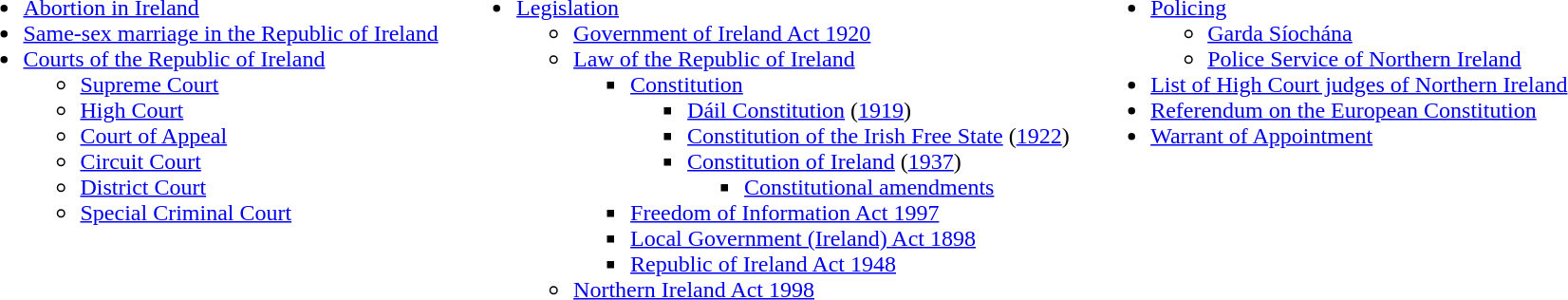<table width="90%">
<tr valign=top>
<td style= width="30%"><br><ul><li><a href='#'>Abortion in Ireland</a></li><li><a href='#'>Same-sex marriage in the Republic of Ireland</a></li><li><a href='#'>Courts of the Republic of Ireland</a><ul><li><a href='#'>Supreme Court</a></li><li><a href='#'>High Court</a></li><li><a href='#'>Court of Appeal</a></li><li><a href='#'>Circuit Court</a></li><li><a href='#'>District Court</a></li><li><a href='#'>Special Criminal Court</a></li></ul></li></ul></td>
<td></td>
<td style= width="30%"><br><ul><li><a href='#'>Legislation</a><ul><li><a href='#'>Government of Ireland Act 1920</a></li><li><a href='#'>Law of the Republic of Ireland</a><ul><li><a href='#'>Constitution</a><ul><li><a href='#'>Dáil Constitution</a> (<a href='#'>1919</a>)</li><li><a href='#'>Constitution of the Irish Free State</a> (<a href='#'>1922</a>)</li><li><a href='#'>Constitution of Ireland</a> (<a href='#'>1937</a>)<ul><li><a href='#'>Constitutional amendments</a></li></ul></li></ul></li><li><a href='#'>Freedom of Information Act 1997</a></li><li><a href='#'>Local Government (Ireland) Act 1898</a></li><li><a href='#'>Republic of Ireland Act 1948</a></li></ul></li><li><a href='#'>Northern Ireland Act 1998</a></li></ul></li></ul></td>
<td></td>
<td style= width="30%"><br><ul><li><a href='#'>Policing</a><ul><li><a href='#'>Garda Síochána</a></li><li><a href='#'>Police Service of Northern Ireland</a></li></ul></li><li><a href='#'>List of High Court judges of Northern Ireland</a></li><li><a href='#'>Referendum on the European Constitution</a></li><li><a href='#'>Warrant of Appointment</a></li></ul></td>
</tr>
</table>
